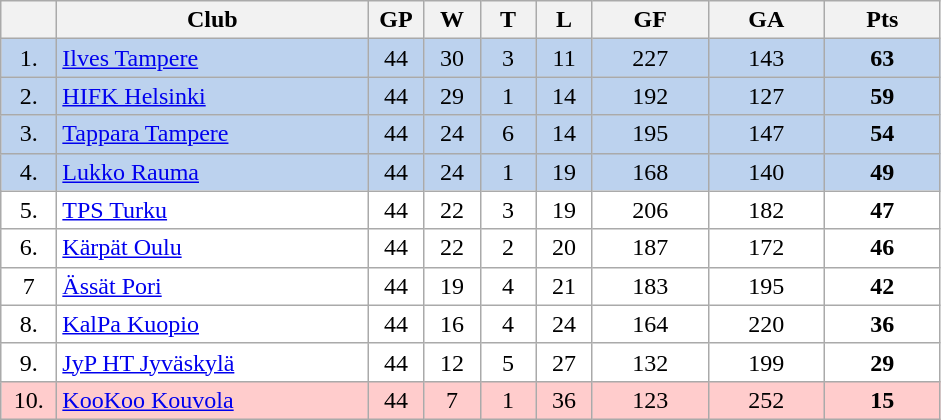<table class="wikitable">
<tr>
<th width="30"></th>
<th width="200">Club</th>
<th width="30">GP</th>
<th width="30">W</th>
<th width="30">T</th>
<th width="30">L</th>
<th width="70">GF</th>
<th width="70">GA</th>
<th width="70">Pts</th>
</tr>
<tr bgcolor="#BCD2EE" align="center">
<td>1.</td>
<td align="left"><a href='#'>Ilves Tampere</a></td>
<td>44</td>
<td>30</td>
<td>3</td>
<td>11</td>
<td>227</td>
<td>143</td>
<td><strong>63</strong></td>
</tr>
<tr bgcolor="#BCD2EE" align="center">
<td>2.</td>
<td align="left"><a href='#'>HIFK Helsinki</a></td>
<td>44</td>
<td>29</td>
<td>1</td>
<td>14</td>
<td>192</td>
<td>127</td>
<td><strong>59</strong></td>
</tr>
<tr bgcolor="#BCD2EE" align="center">
<td>3.</td>
<td align="left"><a href='#'>Tappara Tampere</a></td>
<td>44</td>
<td>24</td>
<td>6</td>
<td>14</td>
<td>195</td>
<td>147</td>
<td><strong>54</strong></td>
</tr>
<tr bgcolor="#BCD2EE" align="center">
<td>4.</td>
<td align="left"><a href='#'>Lukko Rauma</a></td>
<td>44</td>
<td>24</td>
<td>1</td>
<td>19</td>
<td>168</td>
<td>140</td>
<td><strong>49</strong></td>
</tr>
<tr bgcolor="#FFFFFF" align="center">
<td>5.</td>
<td align="left"><a href='#'>TPS Turku</a></td>
<td>44</td>
<td>22</td>
<td>3</td>
<td>19</td>
<td>206</td>
<td>182</td>
<td><strong>47</strong></td>
</tr>
<tr bgcolor="#FFFFFF" align="center">
<td>6.</td>
<td align="left"><a href='#'>Kärpät Oulu</a></td>
<td>44</td>
<td>22</td>
<td>2</td>
<td>20</td>
<td>187</td>
<td>172</td>
<td><strong>46</strong></td>
</tr>
<tr bgcolor="#FFFFFF" align="center">
<td>7</td>
<td align="left"><a href='#'>Ässät Pori</a></td>
<td>44</td>
<td>19</td>
<td>4</td>
<td>21</td>
<td>183</td>
<td>195</td>
<td><strong>42</strong></td>
</tr>
<tr bgcolor="#FFFFFF" align="center">
<td>8.</td>
<td align="left"><a href='#'>KalPa Kuopio</a></td>
<td>44</td>
<td>16</td>
<td>4</td>
<td>24</td>
<td>164</td>
<td>220</td>
<td><strong>36</strong></td>
</tr>
<tr bgcolor="#FFFFFF" align="center">
<td>9.</td>
<td align="left"><a href='#'>JyP HT Jyväskylä</a></td>
<td>44</td>
<td>12</td>
<td>5</td>
<td>27</td>
<td>132</td>
<td>199</td>
<td><strong>29</strong></td>
</tr>
<tr bgcolor="#ffcccc" align="center">
<td>10.</td>
<td align="left"><a href='#'>KooKoo Kouvola</a></td>
<td>44</td>
<td>7</td>
<td>1</td>
<td>36</td>
<td>123</td>
<td>252</td>
<td><strong>15</strong></td>
</tr>
</table>
